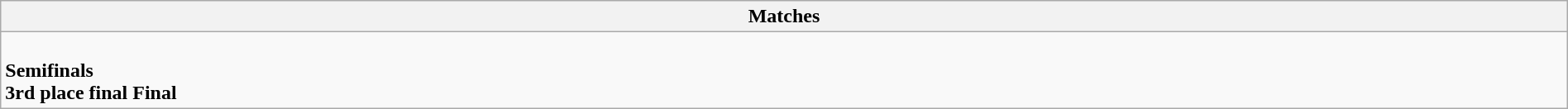<table class="wikitable collapsible collapsed" style="width:100%;">
<tr>
<th>Matches</th>
</tr>
<tr>
<td><br><strong>Semifinals</strong>

<br><strong>3rd place final</strong>

<strong>Final</strong>
</td>
</tr>
</table>
